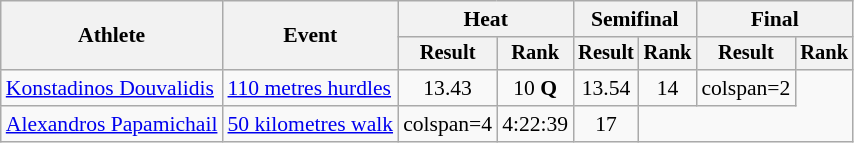<table class="wikitable" style="font-size:90%">
<tr>
<th rowspan="2">Athlete</th>
<th rowspan="2">Event</th>
<th colspan="2">Heat</th>
<th colspan="2">Semifinal</th>
<th colspan="2">Final</th>
</tr>
<tr style="font-size:95%">
<th>Result</th>
<th>Rank</th>
<th>Result</th>
<th>Rank</th>
<th>Result</th>
<th>Rank</th>
</tr>
<tr style=text-align:center>
<td style=text-align:left><a href='#'>Konstadinos Douvalidis</a></td>
<td style=text-align:left><a href='#'>110 metres hurdles</a></td>
<td>13.43</td>
<td>10 <strong>Q</strong></td>
<td>13.54</td>
<td>14</td>
<td>colspan=2 </td>
</tr>
<tr style=text-align:center>
<td style=text-align:left><a href='#'>Alexandros Papamichail</a></td>
<td style=text-align:left><a href='#'>50 kilometres walk</a></td>
<td>colspan=4 </td>
<td>4:22:39</td>
<td>17</td>
</tr>
</table>
